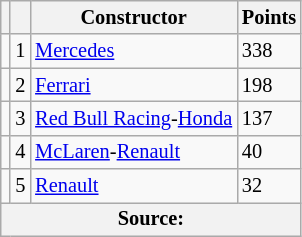<table class="wikitable" style="font-size: 85%;">
<tr>
<th></th>
<th></th>
<th>Constructor</th>
<th>Points</th>
</tr>
<tr>
<td align="left"></td>
<td align="center">1</td>
<td> <a href='#'>Mercedes</a></td>
<td>338</td>
</tr>
<tr>
<td align="left"></td>
<td align="center">2</td>
<td> <a href='#'>Ferrari</a></td>
<td>198</td>
</tr>
<tr>
<td align="left"></td>
<td align="center">3</td>
<td> <a href='#'>Red Bull Racing</a>-<a href='#'>Honda</a></td>
<td>137</td>
</tr>
<tr>
<td align="left"></td>
<td align="center">4</td>
<td> <a href='#'>McLaren</a>-<a href='#'>Renault</a></td>
<td>40</td>
</tr>
<tr>
<td align="left"></td>
<td align="center">5</td>
<td> <a href='#'>Renault</a></td>
<td>32</td>
</tr>
<tr>
<th colspan=4>Source:</th>
</tr>
</table>
